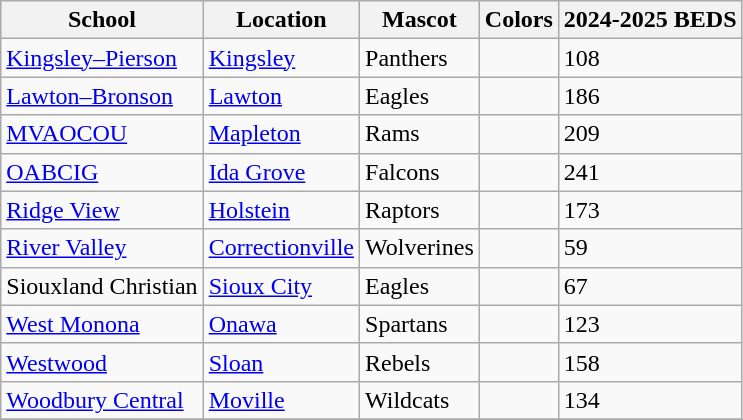<table class="wikitable">
<tr>
<th>School</th>
<th>Location</th>
<th>Mascot</th>
<th>Colors</th>
<th>2024-2025 BEDS</th>
</tr>
<tr>
<td><a href='#'>Kingsley–Pierson</a></td>
<td><a href='#'>Kingsley</a></td>
<td>Panthers</td>
<td> </td>
<td>108</td>
</tr>
<tr>
<td><a href='#'>Lawton–Bronson</a></td>
<td><a href='#'>Lawton</a></td>
<td>Eagles</td>
<td> </td>
<td>186</td>
</tr>
<tr>
<td><a href='#'>MVAOCOU</a></td>
<td><a href='#'>Mapleton</a></td>
<td>Rams</td>
<td>  </td>
<td>209</td>
</tr>
<tr>
<td><a href='#'>OABCIG</a></td>
<td><a href='#'>Ida Grove</a></td>
<td>Falcons</td>
<td>  </td>
<td>241</td>
</tr>
<tr>
<td><a href='#'>Ridge View</a></td>
<td><a href='#'>Holstein</a></td>
<td>Raptors</td>
<td>  </td>
<td>173</td>
</tr>
<tr>
<td><a href='#'>River Valley</a></td>
<td><a href='#'>Correctionville</a></td>
<td>Wolverines</td>
<td> </td>
<td>59</td>
</tr>
<tr>
<td>Siouxland Christian</td>
<td><a href='#'>Sioux City</a></td>
<td>Eagles</td>
<td> </td>
<td>67</td>
</tr>
<tr>
<td><a href='#'>West Monona</a></td>
<td><a href='#'>Onawa</a></td>
<td>Spartans</td>
<td>  </td>
<td>123</td>
</tr>
<tr>
<td><a href='#'>Westwood</a></td>
<td><a href='#'>Sloan</a></td>
<td>Rebels</td>
<td> </td>
<td>158</td>
</tr>
<tr>
<td><a href='#'>Woodbury Central</a></td>
<td><a href='#'>Moville</a></td>
<td>Wildcats</td>
<td> </td>
<td>134</td>
</tr>
<tr>
</tr>
</table>
